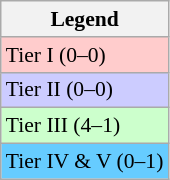<table class="wikitable" style=font-size:90%>
<tr>
<th>Legend</th>
</tr>
<tr>
<td bgcolor=#ffcccc>Tier I (0–0)</td>
</tr>
<tr>
<td bgcolor=#ccccff>Tier II (0–0)</td>
</tr>
<tr>
<td bgcolor=#CCFFCC>Tier III (4–1)</td>
</tr>
<tr>
<td bgcolor=#66CCFF>Tier IV & V (0–1)</td>
</tr>
</table>
